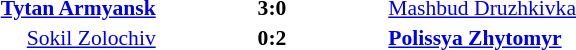<table width=100% cellspacing=1>
<tr>
<th width=20%></th>
<th width=12%></th>
<th width=20%></th>
<th></th>
</tr>
<tr style=font-size:90%>
<td align=right><strong><a href='#'>Tytan Armyansk</a></strong></td>
<td align=center><strong>3:0</strong></td>
<td><a href='#'>Mashbud Druzhkivka</a></td>
<td align=center></td>
</tr>
<tr style=font-size:90%>
<td align=right><a href='#'>Sokil Zolochiv</a></td>
<td align=center><strong>0:2</strong></td>
<td><strong><a href='#'>Polissya Zhytomyr</a></strong></td>
<td align=center></td>
</tr>
</table>
